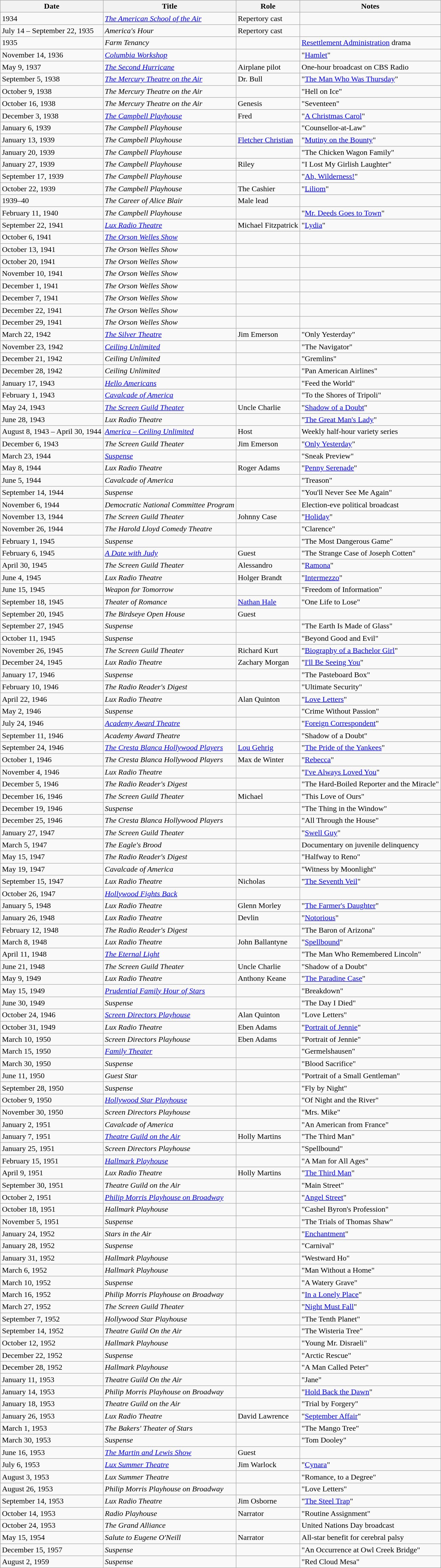<table class="wikitable">
<tr>
<th>Date</th>
<th>Title</th>
<th>Role</th>
<th>Notes</th>
</tr>
<tr>
<td>1934</td>
<td><em><a href='#'>The American School of the Air</a></em></td>
<td>Repertory cast</td>
<td></td>
</tr>
<tr>
<td>July 14 – September 22, 1935</td>
<td><em>America's Hour</em></td>
<td>Repertory cast</td>
<td></td>
</tr>
<tr>
<td>1935</td>
<td><em>Farm Tenancy</em></td>
<td></td>
<td><a href='#'>Resettlement Administration</a> drama</td>
</tr>
<tr>
<td>November 14, 1936</td>
<td><em><a href='#'>Columbia Workshop</a></em></td>
<td></td>
<td>"<a href='#'>Hamlet</a>"</td>
</tr>
<tr>
<td>May 9, 1937</td>
<td><em><a href='#'>The Second Hurricane</a></em></td>
<td>Airplane pilot</td>
<td>One-hour broadcast on CBS Radio</td>
</tr>
<tr>
<td>September 5, 1938</td>
<td><em><a href='#'>The Mercury Theatre on the Air</a></em></td>
<td>Dr. Bull</td>
<td>"<a href='#'>The Man Who Was Thursday</a>"</td>
</tr>
<tr>
<td>October 9, 1938</td>
<td><em>The Mercury Theatre on the Air</em></td>
<td></td>
<td>"Hell on Ice"</td>
</tr>
<tr>
<td>October 16, 1938</td>
<td><em>The Mercury Theatre on the Air</em></td>
<td>Genesis</td>
<td>"Seventeen"</td>
</tr>
<tr>
<td>December 3, 1938</td>
<td><em><a href='#'>The Campbell Playhouse</a></em></td>
<td>Fred</td>
<td>"<a href='#'>A Christmas Carol</a>"</td>
</tr>
<tr>
<td>January 6, 1939</td>
<td><em>The Campbell Playhouse</em></td>
<td></td>
<td>"Counsellor-at-Law"</td>
</tr>
<tr>
<td>January 13, 1939</td>
<td><em>The Campbell Playhouse</em></td>
<td><a href='#'>Fletcher Christian</a></td>
<td>"<a href='#'>Mutiny on the Bounty</a>"</td>
</tr>
<tr>
<td>January 20, 1939</td>
<td><em>The Campbell Playhouse</em></td>
<td></td>
<td>"The Chicken Wagon Family"</td>
</tr>
<tr>
<td>January 27, 1939</td>
<td><em>The Campbell Playhouse</em></td>
<td>Riley</td>
<td>"I Lost My Girlish Laughter"</td>
</tr>
<tr>
<td>September 17, 1939</td>
<td><em>The Campbell Playhouse</em></td>
<td></td>
<td>"<a href='#'>Ah, Wilderness!</a>"</td>
</tr>
<tr>
<td>October 22, 1939</td>
<td><em>The Campbell Playhouse</em></td>
<td>The Cashier</td>
<td>"<a href='#'>Liliom</a>"</td>
</tr>
<tr>
<td>1939–40</td>
<td><em>The Career of Alice Blair</em></td>
<td>Male lead</td>
<td></td>
</tr>
<tr>
<td>February 11, 1940</td>
<td><em>The Campbell Playhouse</em></td>
<td></td>
<td>"<a href='#'>Mr. Deeds Goes to Town</a>"</td>
</tr>
<tr>
<td>September 22, 1941</td>
<td><em><a href='#'>Lux Radio Theatre</a></em></td>
<td>Michael Fitzpatrick</td>
<td>"<a href='#'>Lydia</a>"</td>
</tr>
<tr>
<td>October 6, 1941</td>
<td><em><a href='#'>The Orson Welles Show</a></em></td>
<td></td>
<td></td>
</tr>
<tr>
<td>October 13, 1941</td>
<td><em>The Orson Welles Show</em></td>
<td></td>
<td></td>
</tr>
<tr>
<td>October 20, 1941</td>
<td><em>The Orson Welles Show</em></td>
<td></td>
<td></td>
</tr>
<tr>
<td>November 10, 1941</td>
<td><em>The Orson Welles Show</em></td>
<td></td>
<td></td>
</tr>
<tr>
<td>December 1, 1941</td>
<td><em>The Orson Welles Show</em></td>
<td></td>
<td></td>
</tr>
<tr>
<td>December 7, 1941</td>
<td><em>The Orson Welles Show</em></td>
<td></td>
<td></td>
</tr>
<tr>
<td>December 22, 1941</td>
<td><em>The Orson Welles Show</em></td>
<td></td>
<td></td>
</tr>
<tr>
<td>December 29, 1941</td>
<td><em>The Orson Welles Show</em></td>
<td></td>
<td></td>
</tr>
<tr>
<td>March 22, 1942</td>
<td><em><a href='#'>The Silver Theatre</a></em></td>
<td>Jim Emerson</td>
<td>"Only Yesterday"</td>
</tr>
<tr>
<td>November 23, 1942</td>
<td><em><a href='#'>Ceiling Unlimited</a></em></td>
<td></td>
<td>"The Navigator"</td>
</tr>
<tr>
<td>December 21, 1942</td>
<td><em>Ceiling Unlimited</em></td>
<td></td>
<td>"Gremlins"</td>
</tr>
<tr>
<td>December 28, 1942</td>
<td><em>Ceiling Unlimited</em></td>
<td></td>
<td>"Pan American Airlines"</td>
</tr>
<tr>
<td>January 17, 1943</td>
<td><em><a href='#'>Hello Americans</a></em></td>
<td></td>
<td>"Feed the World"</td>
</tr>
<tr>
<td>February 1, 1943</td>
<td><em><a href='#'>Cavalcade of America</a></em></td>
<td></td>
<td>"To the Shores of Tripoli"</td>
</tr>
<tr>
<td>May 24, 1943</td>
<td><em><a href='#'>The Screen Guild Theater</a></em></td>
<td>Uncle Charlie</td>
<td>"<a href='#'>Shadow of a Doubt</a>"</td>
</tr>
<tr>
<td>June 28, 1943</td>
<td><em>Lux Radio Theatre</em></td>
<td></td>
<td>"<a href='#'>The Great Man's Lady</a>"</td>
</tr>
<tr>
<td>August 8, 1943 – April 30, 1944</td>
<td><em><a href='#'>America – Ceiling Unlimited</a></em></td>
<td>Host</td>
<td>Weekly half-hour variety series</td>
</tr>
<tr>
<td>December 6, 1943</td>
<td><em>The Screen Guild Theater</em></td>
<td>Jim Emerson</td>
<td>"<a href='#'>Only Yesterday</a>"</td>
</tr>
<tr>
<td>March 23, 1944</td>
<td><em><a href='#'>Suspense</a></em></td>
<td></td>
<td>"Sneak Preview"</td>
</tr>
<tr>
<td>May 8, 1944</td>
<td><em>Lux Radio Theatre</em></td>
<td>Roger Adams</td>
<td>"<a href='#'>Penny Serenade</a>"</td>
</tr>
<tr>
<td>June 5, 1944</td>
<td><em>Cavalcade of America</em></td>
<td></td>
<td>"Treason"</td>
</tr>
<tr>
<td>September 14, 1944</td>
<td><em>Suspense</em></td>
<td></td>
<td>"You'll Never See Me Again"</td>
</tr>
<tr>
<td>November 6, 1944</td>
<td><em>Democratic National Committee Program</em></td>
<td></td>
<td>Election-eve political broadcast</td>
</tr>
<tr>
<td>November 13, 1944</td>
<td><em>The Screen Guild Theater</em></td>
<td>Johnny Case</td>
<td>"<a href='#'>Holiday</a>"</td>
</tr>
<tr>
<td>November 26, 1944</td>
<td><em>The Harold Lloyd Comedy Theatre</em></td>
<td></td>
<td>"Clarence"</td>
</tr>
<tr>
<td>February 1, 1945</td>
<td><em>Suspense</em></td>
<td></td>
<td>"The Most Dangerous Game"</td>
</tr>
<tr>
<td>February 6, 1945</td>
<td><em><a href='#'>A Date with Judy</a></em></td>
<td>Guest</td>
<td>"The Strange Case of Joseph Cotten"</td>
</tr>
<tr>
<td>April 30, 1945</td>
<td><em>The Screen Guild Theater</em></td>
<td>Alessandro</td>
<td>"<a href='#'>Ramona</a>"</td>
</tr>
<tr>
<td>June 4, 1945</td>
<td><em>Lux Radio Theatre</em></td>
<td>Holger Brandt</td>
<td>"<a href='#'>Intermezzo</a>"</td>
</tr>
<tr>
<td>June 15, 1945</td>
<td><em>Weapon for Tomorrow</em></td>
<td></td>
<td>"Freedom of Information"</td>
</tr>
<tr>
<td>September 18, 1945</td>
<td><em>Theater of Romance</em></td>
<td><a href='#'>Nathan Hale</a></td>
<td>"One Life to Lose"</td>
</tr>
<tr>
<td>September 20, 1945</td>
<td><em>The Birdseye Open House</em></td>
<td>Guest</td>
<td></td>
</tr>
<tr>
<td>September 27, 1945</td>
<td><em>Suspense</em></td>
<td></td>
<td>"The Earth Is Made of Glass"</td>
</tr>
<tr>
<td>October 11, 1945</td>
<td><em>Suspense</em></td>
<td></td>
<td>"Beyond Good and Evil"</td>
</tr>
<tr>
<td>November 26, 1945</td>
<td><em>The Screen Guild Theater</em></td>
<td>Richard Kurt</td>
<td>"<a href='#'>Biography of a Bachelor Girl</a>"</td>
</tr>
<tr>
<td>December 24, 1945</td>
<td><em>Lux Radio Theatre</em></td>
<td>Zachary Morgan</td>
<td>"<a href='#'>I'll Be Seeing You</a>"</td>
</tr>
<tr>
<td>January 17, 1946</td>
<td><em>Suspense</em></td>
<td></td>
<td>"The Pasteboard Box"</td>
</tr>
<tr>
<td>February 10, 1946</td>
<td><em>The Radio Reader's Digest</em></td>
<td></td>
<td>"Ultimate Security"</td>
</tr>
<tr>
<td>April 22, 1946</td>
<td><em>Lux Radio Theatre</em></td>
<td>Alan Quinton</td>
<td>"<a href='#'>Love Letters</a>"</td>
</tr>
<tr>
<td>May 2, 1946</td>
<td><em>Suspense</em></td>
<td></td>
<td>"Crime Without Passion"</td>
</tr>
<tr>
<td>July 24, 1946</td>
<td><em><a href='#'>Academy Award Theatre</a></em></td>
<td></td>
<td>"<a href='#'>Foreign Correspondent</a>"</td>
</tr>
<tr>
<td>September 11, 1946</td>
<td><em>Academy Award Theatre</em></td>
<td></td>
<td>"Shadow of a Doubt"</td>
</tr>
<tr>
<td>September 24, 1946</td>
<td><em><a href='#'>The Cresta Blanca Hollywood Players</a></em></td>
<td><a href='#'>Lou Gehrig</a></td>
<td>"<a href='#'>The Pride of the Yankees</a>"</td>
</tr>
<tr>
<td>October 1, 1946</td>
<td><em>The Cresta Blanca Hollywood Players</em></td>
<td>Max de Winter</td>
<td>"<a href='#'>Rebecca</a>"</td>
</tr>
<tr>
<td>November 4, 1946</td>
<td><em>Lux Radio Theatre</em></td>
<td></td>
<td>"<a href='#'>I've Always Loved You</a>"</td>
</tr>
<tr>
<td>December 5, 1946</td>
<td><em>The Radio Reader's Digest</em></td>
<td></td>
<td>"The Hard-Boiled Reporter and the Miracle"</td>
</tr>
<tr>
<td>December 16, 1946</td>
<td><em>The Screen Guild Theater</em></td>
<td>Michael</td>
<td>"This Love of Ours"</td>
</tr>
<tr>
<td>December 19, 1946</td>
<td><em>Suspense</em></td>
<td></td>
<td>"The Thing in the Window"</td>
</tr>
<tr>
<td>December 25, 1946</td>
<td><em>The Cresta Blanca Hollywood Players</em></td>
<td></td>
<td>"All Through the House"</td>
</tr>
<tr>
<td>January 27, 1947</td>
<td><em>The Screen Guild Theater</em></td>
<td></td>
<td>"<a href='#'>Swell Guy</a>"</td>
</tr>
<tr>
<td>March 5, 1947</td>
<td><em>The Eagle's Brood</em></td>
<td></td>
<td>Documentary on juvenile delinquency</td>
</tr>
<tr>
<td>May 15, 1947</td>
<td><em>The Radio Reader's Digest</em></td>
<td></td>
<td>"Halfway to Reno"</td>
</tr>
<tr>
<td>May 19, 1947</td>
<td><em>Cavalcade of America</em></td>
<td></td>
<td>"Witness by Moonlight"</td>
</tr>
<tr>
<td>September 15, 1947</td>
<td><em>Lux Radio Theatre</em></td>
<td>Nicholas</td>
<td>"<a href='#'>The Seventh Veil</a>"</td>
</tr>
<tr>
<td>October 26, 1947</td>
<td><em><a href='#'>Hollywood Fights Back</a></em></td>
<td></td>
<td></td>
</tr>
<tr>
<td>January 5, 1948</td>
<td><em>Lux Radio Theatre</em></td>
<td>Glenn Morley</td>
<td>"<a href='#'>The Farmer's Daughter</a>"</td>
</tr>
<tr>
<td>January 26, 1948</td>
<td><em>Lux Radio Theatre</em></td>
<td>Devlin</td>
<td>"<a href='#'>Notorious</a>"</td>
</tr>
<tr>
<td>February 12, 1948</td>
<td><em>The Radio Reader's Digest</em></td>
<td></td>
<td>"The Baron of Arizona"</td>
</tr>
<tr>
<td>March 8, 1948</td>
<td><em>Lux Radio Theatre</em></td>
<td>John Ballantyne</td>
<td>"<a href='#'>Spellbound</a>"</td>
</tr>
<tr>
<td>April 11, 1948</td>
<td><em><a href='#'>The Eternal Light</a></em></td>
<td></td>
<td>"The Man Who Remembered Lincoln"</td>
</tr>
<tr>
<td>June 21, 1948</td>
<td><em>The Screen Guild Theater</em></td>
<td>Uncle Charlie</td>
<td>"Shadow of a Doubt"</td>
</tr>
<tr>
<td>May 9, 1949</td>
<td><em>Lux Radio Theatre</em></td>
<td>Anthony Keane</td>
<td>"<a href='#'>The Paradine Case</a>"</td>
</tr>
<tr>
<td>May 15, 1949</td>
<td><em><a href='#'>Prudential Family Hour of Stars</a></em></td>
<td></td>
<td>"Breakdown"</td>
</tr>
<tr>
<td>June 30, 1949</td>
<td><em>Suspense</em></td>
<td></td>
<td>"The Day I Died"</td>
</tr>
<tr>
<td>October 24, 1946</td>
<td><em><a href='#'>Screen Directors Playhouse</a></em></td>
<td>Alan Quinton</td>
<td>"Love Letters"</td>
</tr>
<tr>
<td>October 31, 1949</td>
<td><em>Lux Radio Theatre</em></td>
<td>Eben Adams</td>
<td>"<a href='#'>Portrait of Jennie</a>"</td>
</tr>
<tr>
<td>March 10, 1950</td>
<td><em>Screen Directors Playhouse</em></td>
<td>Eben Adams</td>
<td>"Portrait of Jennie"</td>
</tr>
<tr>
<td>March 15, 1950</td>
<td><em><a href='#'>Family Theater</a></em></td>
<td></td>
<td>"Germelshausen"</td>
</tr>
<tr>
<td>March 30, 1950</td>
<td><em>Suspense</em></td>
<td></td>
<td>"Blood Sacrifice"</td>
</tr>
<tr>
<td>June 11, 1950</td>
<td><em>Guest Star</em></td>
<td></td>
<td>"Portrait of a Small Gentleman"</td>
</tr>
<tr>
<td>September 28, 1950</td>
<td><em>Suspense</em></td>
<td></td>
<td>"Fly by Night"</td>
</tr>
<tr>
<td>October 9, 1950</td>
<td><em><a href='#'>Hollywood Star Playhouse</a></em></td>
<td></td>
<td>"Of Night and the River"</td>
</tr>
<tr>
<td>November 30, 1950</td>
<td><em>Screen Directors Playhouse</em></td>
<td></td>
<td>"Mrs. Mike"</td>
</tr>
<tr>
<td>January 2, 1951</td>
<td><em>Cavalcade of America</em></td>
<td></td>
<td>"An American from France"</td>
</tr>
<tr>
<td>January 7, 1951</td>
<td><em><a href='#'>Theatre Guild on the Air</a></em></td>
<td>Holly Martins</td>
<td>"The Third Man"</td>
</tr>
<tr>
<td>January 25, 1951</td>
<td><em>Screen Directors Playhouse</em></td>
<td></td>
<td>"Spellbound"</td>
</tr>
<tr>
<td>February 15, 1951</td>
<td><em><a href='#'>Hallmark Playhouse</a></em></td>
<td></td>
<td>"A Man for All Ages"</td>
</tr>
<tr>
<td>April 9, 1951</td>
<td><em>Lux Radio Theatre</em></td>
<td>Holly Martins</td>
<td>"<a href='#'>The Third Man</a>"</td>
</tr>
<tr>
<td>September 30, 1951</td>
<td><em>Theatre Guild on the Air</em></td>
<td></td>
<td>"Main Street"</td>
</tr>
<tr>
<td>October 2, 1951</td>
<td><em><a href='#'>Philip Morris Playhouse on Broadway</a></em></td>
<td></td>
<td>"<a href='#'>Angel Street</a>"</td>
</tr>
<tr>
<td>October 18, 1951</td>
<td><em>Hallmark Playhouse</em></td>
<td></td>
<td>"Cashel Byron's Profession"</td>
</tr>
<tr>
<td>November 5, 1951</td>
<td><em>Suspense</em></td>
<td></td>
<td>"The Trials of Thomas Shaw"</td>
</tr>
<tr>
<td>January 24, 1952</td>
<td><em>Stars in the Air</em></td>
<td></td>
<td>"<a href='#'>Enchantment</a>"</td>
</tr>
<tr>
<td>January 28, 1952</td>
<td><em>Suspense</em></td>
<td></td>
<td>"Carnival"</td>
</tr>
<tr>
<td>January 31, 1952</td>
<td><em>Hallmark Playhouse</em></td>
<td></td>
<td>"Westward Ho"</td>
</tr>
<tr>
<td>March 6, 1952</td>
<td><em>Hallmark Playhouse</em></td>
<td></td>
<td>"Man Without a Home"</td>
</tr>
<tr>
<td>March 10, 1952</td>
<td><em>Suspense</em></td>
<td></td>
<td>"A Watery Grave"</td>
</tr>
<tr>
<td>March 16, 1952</td>
<td><em>Philip Morris Playhouse on Broadway</em></td>
<td></td>
<td>"<a href='#'>In a Lonely Place</a>"</td>
</tr>
<tr>
<td>March 27, 1952</td>
<td><em>The Screen Guild Theater</em></td>
<td></td>
<td>"<a href='#'>Night Must Fall</a>"</td>
</tr>
<tr>
<td>September 7, 1952</td>
<td><em>Hollywood Star Playhouse</em></td>
<td></td>
<td>"The Tenth Planet"</td>
</tr>
<tr>
<td>September 14, 1952</td>
<td><em>Theatre Guild On the Air</em></td>
<td></td>
<td>"The Wisteria Tree"</td>
</tr>
<tr>
<td>October 12, 1952</td>
<td><em>Hallmark Playhouse</em></td>
<td></td>
<td>"Young Mr. Disraeli"</td>
</tr>
<tr>
<td>December 22, 1952</td>
<td><em>Suspense</em></td>
<td></td>
<td>"Arctic Rescue"</td>
</tr>
<tr>
<td>December 28, 1952</td>
<td><em>Hallmark Playhouse</em></td>
<td></td>
<td>"A Man Called Peter"</td>
</tr>
<tr>
<td>January 11, 1953</td>
<td><em>Theatre Guild On the Air</em></td>
<td></td>
<td>"Jane"</td>
</tr>
<tr>
<td>January 14, 1953</td>
<td><em>Philip Morris Playhouse on Broadway</em></td>
<td></td>
<td>"<a href='#'>Hold Back the Dawn</a>"</td>
</tr>
<tr>
<td>January 18, 1953</td>
<td><em>Theatre Guild on the Air</em></td>
<td></td>
<td>"Trial by Forgery"</td>
</tr>
<tr>
<td>January 26, 1953</td>
<td><em>Lux Radio Theatre</em></td>
<td>David Lawrence</td>
<td>"<a href='#'>September Affair</a>"</td>
</tr>
<tr>
<td>March 1, 1953</td>
<td><em>The Bakers' Theater of Stars</em></td>
<td></td>
<td>"The Mango Tree"</td>
</tr>
<tr>
<td>March 30, 1953</td>
<td><em>Suspense</em></td>
<td></td>
<td>"Tom Dooley"</td>
</tr>
<tr>
<td>June 16, 1953</td>
<td><em><a href='#'>The Martin and Lewis Show</a></em></td>
<td>Guest</td>
<td></td>
</tr>
<tr>
<td>July 6, 1953</td>
<td><em><a href='#'>Lux Summer Theatre</a></em></td>
<td>Jim Warlock</td>
<td>"<a href='#'>Cynara</a>"</td>
</tr>
<tr>
<td>August 3, 1953</td>
<td><em>Lux Summer Theatre</em></td>
<td></td>
<td>"Romance, to a Degree"</td>
</tr>
<tr>
<td>August 26, 1953</td>
<td><em>Philip Morris Playhouse on Broadway</em></td>
<td></td>
<td>"Love Letters"</td>
</tr>
<tr>
<td>September 14, 1953</td>
<td><em>Lux Radio Theatre</em></td>
<td>Jim Osborne</td>
<td>"<a href='#'>The Steel Trap</a>"</td>
</tr>
<tr>
<td>October 14, 1953</td>
<td><em>Radio Playhouse</em></td>
<td>Narrator</td>
<td>"Routine Assignment"</td>
</tr>
<tr>
<td>October 24, 1953</td>
<td><em>The Grand Alliance</em></td>
<td></td>
<td>United Nations Day broadcast</td>
</tr>
<tr>
<td>May 15, 1954</td>
<td><em>Salute to Eugene O'Neill</em></td>
<td>Narrator</td>
<td>All-star benefit for cerebral palsy</td>
</tr>
<tr>
<td>December 15, 1957</td>
<td><em>Suspense</em></td>
<td></td>
<td>"An Occurrence at Owl Creek Bridge"</td>
</tr>
<tr>
<td>August 2, 1959</td>
<td><em>Suspense</em></td>
<td></td>
<td>"Red Cloud Mesa"</td>
</tr>
</table>
